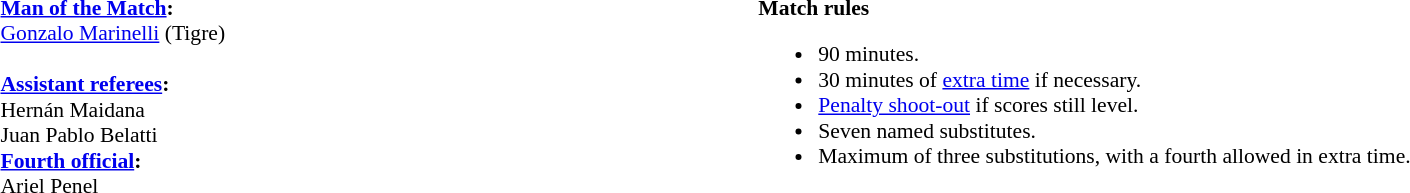<table width=100% style="font-size: 90%">
<tr>
<td><br><strong><a href='#'>Man of the Match</a>:</strong>
<br> <a href='#'>Gonzalo Marinelli</a> (Tigre)
<br>
<br><strong><a href='#'>Assistant referees</a>:</strong>
<br>Hernán Maidana
<br>Juan Pablo Belatti
<br><strong><a href='#'>Fourth official</a>:</strong>
<br>Ariel Penel</td>
<td style="width:60%; vertical-align:top"><br><strong>Match rules</strong><ul><li>90 minutes.</li><li>30 minutes of <a href='#'>extra time</a> if necessary.</li><li><a href='#'>Penalty shoot-out</a> if scores still level.</li><li>Seven named substitutes.</li><li>Maximum of three substitutions, with a fourth allowed in extra time.</li></ul></td>
</tr>
</table>
